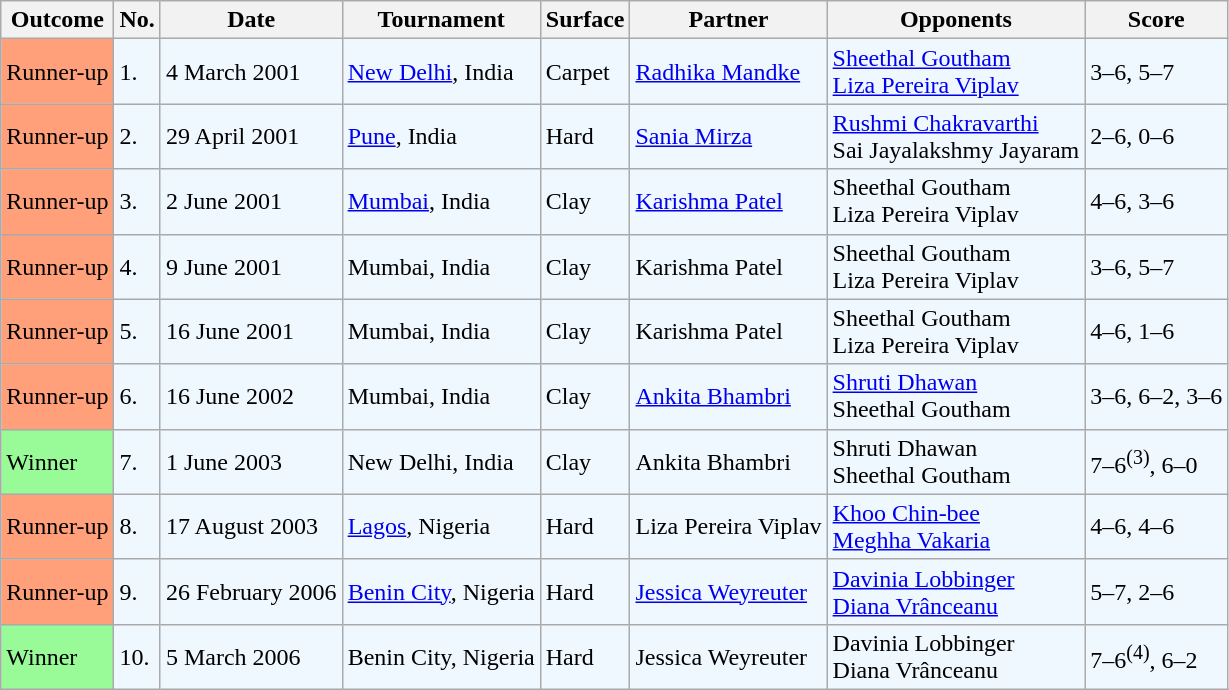<table class="sortable wikitable">
<tr>
<th>Outcome</th>
<th>No.</th>
<th>Date</th>
<th>Tournament</th>
<th>Surface</th>
<th>Partner</th>
<th>Opponents</th>
<th class="unsortable">Score</th>
</tr>
<tr style="background:#f0f8ff;">
<td bgcolor="FFA07A">Runner-up</td>
<td>1.</td>
<td>4 March 2001</td>
<td><a href='#'>New Delhi</a>, India</td>
<td>Carpet</td>
<td> <a href='#'>Radhika Mandke</a></td>
<td> <a href='#'>Sheethal Goutham</a> <br>  <a href='#'>Liza Pereira Viplav</a></td>
<td>3–6, 5–7</td>
</tr>
<tr style="background:#f0f8ff;">
<td bgcolor="FFA07A">Runner-up</td>
<td>2.</td>
<td>29 April 2001</td>
<td><a href='#'>Pune</a>, India</td>
<td>Hard</td>
<td> <a href='#'>Sania Mirza</a></td>
<td> <a href='#'>Rushmi Chakravarthi</a> <br>  Sai Jayalakshmy Jayaram</td>
<td>2–6, 0–6</td>
</tr>
<tr style="background:#f0f8ff;">
<td bgcolor="FFA07A">Runner-up</td>
<td>3.</td>
<td>2 June 2001</td>
<td><a href='#'>Mumbai</a>, India</td>
<td>Clay</td>
<td> <a href='#'>Karishma Patel</a></td>
<td> Sheethal Goutham <br>  Liza Pereira Viplav</td>
<td>4–6, 3–6</td>
</tr>
<tr style="background:#f0f8ff;">
<td bgcolor="FFA07A">Runner-up</td>
<td>4.</td>
<td>9 June 2001</td>
<td>Mumbai, India</td>
<td>Clay</td>
<td> Karishma Patel</td>
<td> Sheethal Goutham <br>  Liza Pereira Viplav</td>
<td>3–6, 5–7</td>
</tr>
<tr style="background:#f0f8ff;">
<td bgcolor="FFA07A">Runner-up</td>
<td>5.</td>
<td>16 June 2001</td>
<td>Mumbai, India</td>
<td>Clay</td>
<td> Karishma Patel</td>
<td> Sheethal Goutham <br>  Liza Pereira Viplav</td>
<td>4–6, 1–6</td>
</tr>
<tr style="background:#f0f8ff;">
<td bgcolor="FFA07A">Runner-up</td>
<td>6.</td>
<td>16 June 2002</td>
<td>Mumbai, India</td>
<td>Clay</td>
<td> <a href='#'>Ankita Bhambri</a></td>
<td> <a href='#'>Shruti Dhawan</a> <br>  Sheethal Goutham</td>
<td>3–6, 6–2, 3–6</td>
</tr>
<tr style="background:#f0f8ff;">
<td style="background:#98fb98;">Winner</td>
<td>7.</td>
<td>1 June 2003</td>
<td>New Delhi, India</td>
<td>Clay</td>
<td> Ankita Bhambri</td>
<td> Shruti Dhawan <br>  Sheethal Goutham</td>
<td>7–6<sup>(3)</sup>, 6–0</td>
</tr>
<tr style="background:#f0f8ff;">
<td bgcolor="FFA07A">Runner-up</td>
<td>8.</td>
<td>17 August 2003</td>
<td><a href='#'>Lagos</a>, Nigeria</td>
<td>Hard</td>
<td> Liza Pereira Viplav</td>
<td> <a href='#'>Khoo Chin-bee</a> <br>  <a href='#'>Meghha Vakaria</a></td>
<td>4–6, 4–6</td>
</tr>
<tr style="background:#f0f8ff;">
<td bgcolor="FFA07A">Runner-up</td>
<td>9.</td>
<td>26 February 2006</td>
<td><a href='#'>Benin City</a>, Nigeria</td>
<td>Hard</td>
<td> <a href='#'>Jessica Weyreuter</a></td>
<td> <a href='#'>Davinia Lobbinger</a> <br>  <a href='#'>Diana Vrânceanu</a></td>
<td>5–7, 2–6</td>
</tr>
<tr style="background:#f0f8ff;">
<td style="background:#98fb98;">Winner</td>
<td>10.</td>
<td>5 March 2006</td>
<td>Benin City, Nigeria</td>
<td>Hard</td>
<td> Jessica Weyreuter</td>
<td> Davinia Lobbinger <br>  Diana Vrânceanu</td>
<td>7–6<sup>(4)</sup>, 6–2</td>
</tr>
</table>
